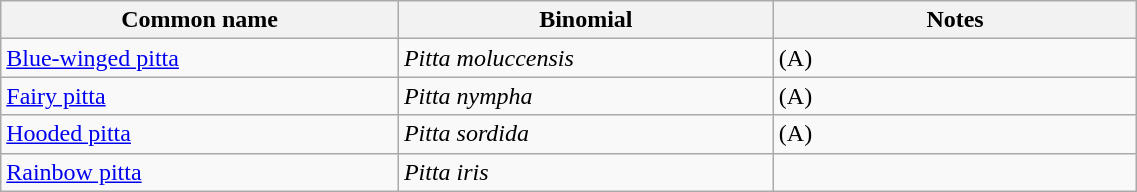<table style="width:60%;" class="wikitable">
<tr>
<th width=35%>Common name</th>
<th width=33%>Binomial</th>
<th width=32%>Notes</th>
</tr>
<tr>
<td><a href='#'>Blue-winged pitta</a></td>
<td><em>Pitta moluccensis</em></td>
<td>(A)</td>
</tr>
<tr>
<td><a href='#'>Fairy pitta</a></td>
<td><em>Pitta nympha</em></td>
<td>(A)</td>
</tr>
<tr>
<td><a href='#'>Hooded pitta</a></td>
<td><em>Pitta sordida</em></td>
<td>(A)</td>
</tr>
<tr>
<td><a href='#'>Rainbow pitta</a></td>
<td><em>Pitta iris</em></td>
<td></td>
</tr>
</table>
